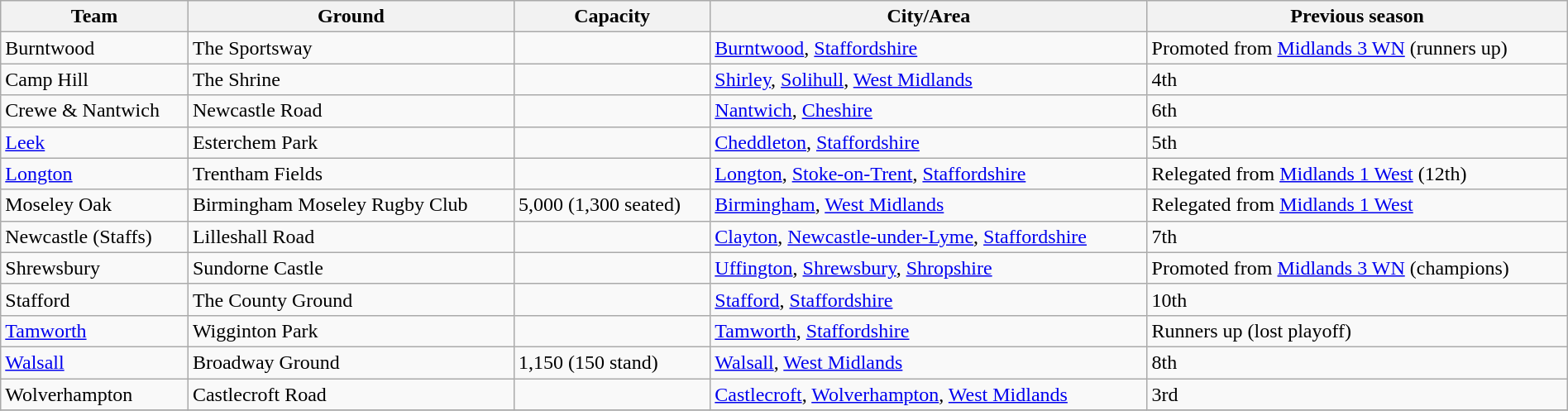<table class="wikitable sortable" width=100%>
<tr>
<th>Team</th>
<th>Ground</th>
<th>Capacity</th>
<th>City/Area</th>
<th>Previous season</th>
</tr>
<tr>
<td>Burntwood</td>
<td>The Sportsway</td>
<td></td>
<td><a href='#'>Burntwood</a>, <a href='#'>Staffordshire</a></td>
<td>Promoted from <a href='#'>Midlands 3 WN</a> (runners up)</td>
</tr>
<tr>
<td>Camp Hill</td>
<td>The Shrine</td>
<td></td>
<td><a href='#'>Shirley</a>, <a href='#'>Solihull</a>, <a href='#'>West Midlands</a></td>
<td>4th</td>
</tr>
<tr>
<td>Crewe & Nantwich</td>
<td>Newcastle Road</td>
<td></td>
<td><a href='#'>Nantwich</a>, <a href='#'>Cheshire</a></td>
<td>6th</td>
</tr>
<tr>
<td><a href='#'>Leek</a></td>
<td>Esterchem Park</td>
<td></td>
<td><a href='#'>Cheddleton</a>, <a href='#'>Staffordshire</a></td>
<td>5th</td>
</tr>
<tr>
<td><a href='#'>Longton</a></td>
<td>Trentham Fields</td>
<td></td>
<td><a href='#'>Longton</a>, <a href='#'>Stoke-on-Trent</a>, <a href='#'>Staffordshire</a></td>
<td>Relegated from <a href='#'>Midlands 1 West</a> (12th)</td>
</tr>
<tr>
<td>Moseley Oak</td>
<td>Birmingham Moseley Rugby Club</td>
<td>5,000 (1,300 seated)</td>
<td><a href='#'>Birmingham</a>, <a href='#'>West Midlands</a></td>
<td>Relegated from <a href='#'>Midlands 1 West</a></td>
</tr>
<tr>
<td>Newcastle (Staffs)</td>
<td>Lilleshall Road</td>
<td></td>
<td><a href='#'>Clayton</a>, <a href='#'>Newcastle-under-Lyme</a>, <a href='#'>Staffordshire</a></td>
<td>7th</td>
</tr>
<tr>
<td>Shrewsbury</td>
<td>Sundorne Castle</td>
<td></td>
<td><a href='#'>Uffington</a>, <a href='#'>Shrewsbury</a>, <a href='#'>Shropshire</a></td>
<td>Promoted from <a href='#'>Midlands 3 WN</a> (champions)</td>
</tr>
<tr>
<td>Stafford</td>
<td>The County Ground</td>
<td></td>
<td><a href='#'>Stafford</a>, <a href='#'>Staffordshire</a></td>
<td>10th</td>
</tr>
<tr>
<td><a href='#'>Tamworth</a></td>
<td>Wigginton Park</td>
<td></td>
<td><a href='#'>Tamworth</a>, <a href='#'>Staffordshire</a></td>
<td>Runners up (lost playoff)</td>
</tr>
<tr>
<td><a href='#'>Walsall</a></td>
<td>Broadway Ground</td>
<td>1,150 (150 stand)</td>
<td><a href='#'>Walsall</a>, <a href='#'>West Midlands</a></td>
<td>8th</td>
</tr>
<tr>
<td>Wolverhampton</td>
<td>Castlecroft Road</td>
<td></td>
<td><a href='#'>Castlecroft</a>, <a href='#'>Wolverhampton</a>, <a href='#'>West Midlands</a></td>
<td>3rd</td>
</tr>
<tr>
</tr>
</table>
